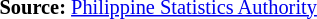<table style="font-size:85%;" '|>
<tr>
<td><br><p>
<strong>Source:</strong> <a href='#'>Philippine Statistics Authority</a>
</p></td>
</tr>
</table>
